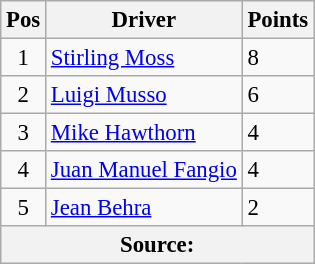<table class="wikitable" style="font-size: 95%;">
<tr>
<th>Pos</th>
<th>Driver</th>
<th>Points</th>
</tr>
<tr>
<td align="center">1</td>
<td> <a href='#'>Stirling Moss</a></td>
<td align="left">8</td>
</tr>
<tr>
<td align="center">2</td>
<td> <a href='#'>Luigi Musso</a></td>
<td align="left">6</td>
</tr>
<tr>
<td align="center">3</td>
<td> <a href='#'>Mike Hawthorn</a></td>
<td align="left">4</td>
</tr>
<tr>
<td align="center">4</td>
<td> <a href='#'>Juan Manuel Fangio</a></td>
<td align="left">4</td>
</tr>
<tr>
<td align="center">5</td>
<td> <a href='#'>Jean Behra</a></td>
<td align="left">2</td>
</tr>
<tr>
<th colspan=3>Source: </th>
</tr>
</table>
